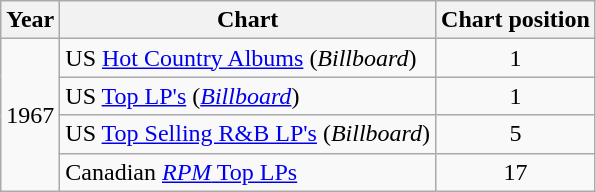<table class="wikitable">
<tr>
<th style="text-align:center;">Year</th>
<th style="text-align:center;">Chart</th>
<th style="text-align:center;">Chart position</th>
</tr>
<tr>
<td rowspan="4">1967</td>
<td>US <a href='#'>Hot Country Albums</a> (<em>Billboard</em>)</td>
<td style="text-align:center;">1</td>
</tr>
<tr>
<td>US <a href='#'>Top LP's</a> (<em><a href='#'>Billboard</a></em>)</td>
<td style="text-align:center;">1</td>
</tr>
<tr>
<td>US <a href='#'>Top Selling R&B LP's</a> (<em>Billboard</em>)</td>
<td style="text-align:center;">5</td>
</tr>
<tr>
<td align="left">Canadian <a href='#'><em>RPM</em> Top LPs</a></td>
<td align="center">17</td>
</tr>
</table>
